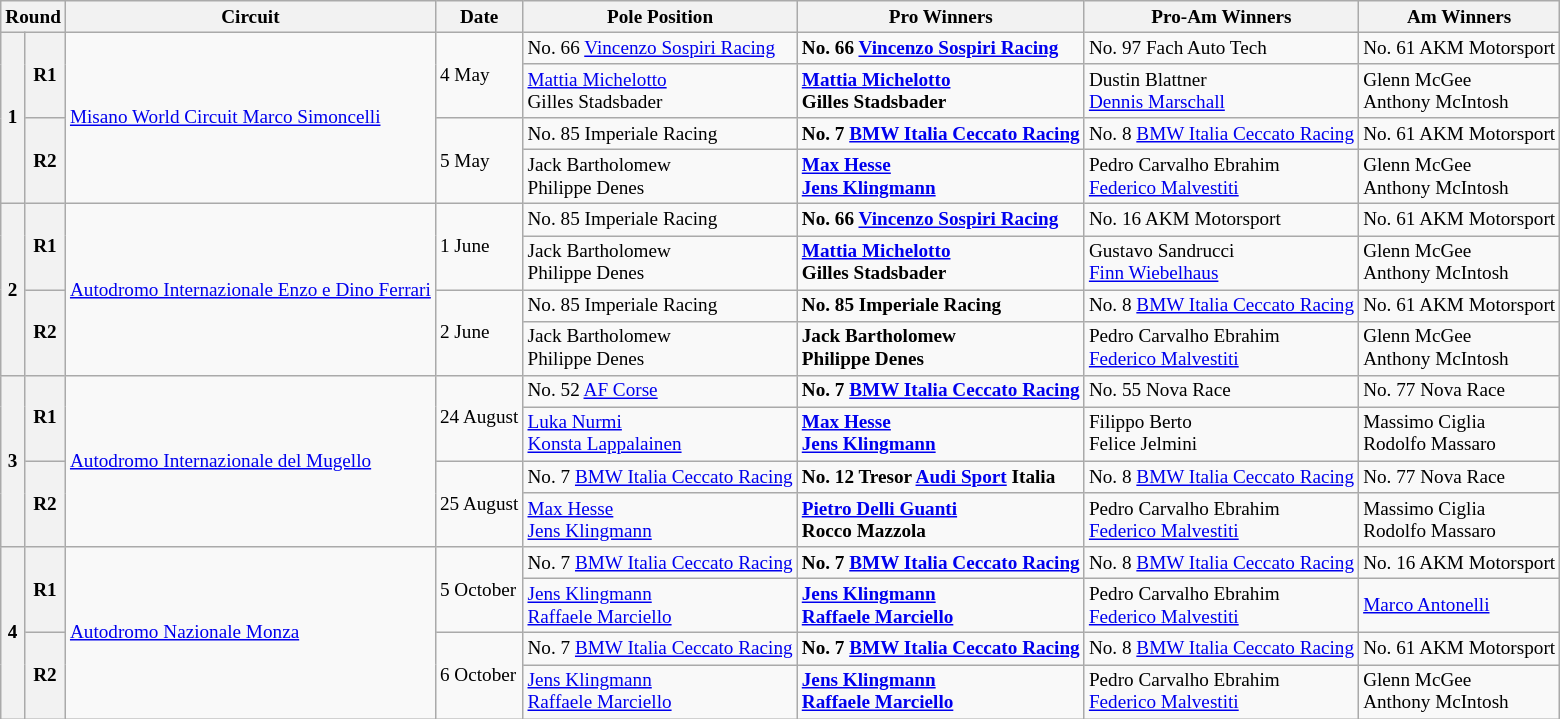<table class="wikitable" style="font-size:80%;">
<tr>
<th colspan="2">Round</th>
<th>Circuit</th>
<th>Date</th>
<th>Pole Position</th>
<th>Pro Winners</th>
<th>Pro-Am Winners</th>
<th>Am Winners</th>
</tr>
<tr>
<th rowspan="4">1</th>
<th rowspan="2">R1</th>
<td rowspan="4"> <a href='#'>Misano World Circuit Marco Simoncelli</a></td>
<td rowspan="2">4 May</td>
<td> No. 66 <a href='#'>Vincenzo Sospiri Racing</a></td>
<td><strong> No. 66 <a href='#'>Vincenzo Sospiri Racing</a></strong></td>
<td> No. 97 Fach Auto Tech</td>
<td> No. 61 AKM Motorsport</td>
</tr>
<tr>
<td> <a href='#'>Mattia Michelotto</a><br> Gilles Stadsbader</td>
<td><strong> <a href='#'>Mattia Michelotto</a><br> Gilles Stadsbader</strong></td>
<td> Dustin Blattner<br> <a href='#'>Dennis Marschall</a></td>
<td> Glenn McGee<br> Anthony McIntosh</td>
</tr>
<tr>
<th rowspan="2">R2</th>
<td rowspan="2">5 May</td>
<td> No. 85 Imperiale Racing</td>
<td><strong> No. 7 <a href='#'>BMW Italia Ceccato Racing</a></strong></td>
<td> No. 8 <a href='#'>BMW Italia Ceccato Racing</a></td>
<td> No. 61 AKM Motorsport</td>
</tr>
<tr>
<td> Jack Bartholomew<br> Philippe Denes</td>
<td><strong> <a href='#'>Max Hesse</a><br> <a href='#'>Jens Klingmann</a></strong></td>
<td> Pedro Carvalho Ebrahim<br> <a href='#'>Federico Malvestiti</a></td>
<td> Glenn McGee<br> Anthony McIntosh</td>
</tr>
<tr>
<th rowspan="4">2</th>
<th rowspan="2">R1</th>
<td rowspan="4"> <a href='#'>Autodromo Internazionale Enzo e Dino Ferrari</a></td>
<td rowspan="2">1 June</td>
<td> No. 85 Imperiale Racing</td>
<td><strong> No. 66 <a href='#'>Vincenzo Sospiri Racing</a></strong></td>
<td> No. 16 AKM Motorsport</td>
<td> No. 61 AKM Motorsport</td>
</tr>
<tr>
<td> Jack Bartholomew<br> Philippe Denes</td>
<td><strong> <a href='#'>Mattia Michelotto</a><br> Gilles Stadsbader</strong></td>
<td> Gustavo Sandrucci<br> <a href='#'>Finn Wiebelhaus</a></td>
<td> Glenn McGee<br> Anthony McIntosh</td>
</tr>
<tr>
<th rowspan="2">R2</th>
<td rowspan="2">2 June</td>
<td> No. 85 Imperiale Racing</td>
<td><strong> No. 85 Imperiale Racing</strong></td>
<td> No. 8 <a href='#'>BMW Italia Ceccato Racing</a></td>
<td> No. 61 AKM Motorsport</td>
</tr>
<tr>
<td> Jack Bartholomew<br> Philippe Denes</td>
<td><strong> Jack Bartholomew<br> Philippe Denes</strong></td>
<td> Pedro Carvalho Ebrahim<br> <a href='#'>Federico Malvestiti</a></td>
<td> Glenn McGee<br> Anthony McIntosh</td>
</tr>
<tr>
<th rowspan="4">3</th>
<th rowspan="2">R1</th>
<td rowspan="4"> <a href='#'>Autodromo Internazionale del Mugello</a></td>
<td rowspan="2">24 August</td>
<td> No. 52 <a href='#'>AF Corse</a></td>
<td><strong> No. 7 <a href='#'>BMW Italia Ceccato Racing</a></strong></td>
<td> No. 55 Nova Race</td>
<td> No. 77 Nova Race</td>
</tr>
<tr>
<td> <a href='#'>Luka Nurmi</a><br> <a href='#'>Konsta Lappalainen</a></td>
<td><strong> <a href='#'>Max Hesse</a><br> <a href='#'>Jens Klingmann</a></strong></td>
<td> Filippo Berto<br> Felice Jelmini</td>
<td> Massimo Ciglia<br> Rodolfo Massaro</td>
</tr>
<tr>
<th rowspan="2">R2</th>
<td rowspan="2">25 August</td>
<td> No. 7 <a href='#'>BMW Italia Ceccato Racing</a></td>
<td><strong> No. 12 Tresor <a href='#'>Audi Sport</a> Italia</strong></td>
<td> No. 8 <a href='#'>BMW Italia Ceccato Racing</a></td>
<td> No. 77 Nova Race</td>
</tr>
<tr>
<td> <a href='#'>Max Hesse</a><br> <a href='#'>Jens Klingmann</a></td>
<td><strong> <a href='#'>Pietro Delli Guanti</a><br> Rocco Mazzola</strong></td>
<td> Pedro Carvalho Ebrahim<br> <a href='#'>Federico Malvestiti</a></td>
<td> Massimo Ciglia<br> Rodolfo Massaro</td>
</tr>
<tr>
<th rowspan="4">4</th>
<th rowspan="2">R1</th>
<td rowspan="4"> <a href='#'>Autodromo Nazionale Monza</a></td>
<td rowspan="2">5 October</td>
<td> No. 7 <a href='#'>BMW Italia Ceccato Racing</a></td>
<td><strong> No. 7 <a href='#'>BMW Italia Ceccato Racing</a></strong></td>
<td> No. 8 <a href='#'>BMW Italia Ceccato Racing</a></td>
<td> No. 16 AKM Motorsport</td>
</tr>
<tr>
<td> <a href='#'>Jens Klingmann</a><br> <a href='#'>Raffaele Marciello</a></td>
<td><strong> <a href='#'>Jens Klingmann</a><br> <a href='#'>Raffaele Marciello</a></strong></td>
<td> Pedro Carvalho Ebrahim<br> <a href='#'>Federico Malvestiti</a></td>
<td> <a href='#'>Marco Antonelli</a></td>
</tr>
<tr>
<th rowspan="2">R2</th>
<td rowspan="2">6 October</td>
<td> No. 7 <a href='#'>BMW Italia Ceccato Racing</a></td>
<td><strong> No. 7 <a href='#'>BMW Italia Ceccato Racing</a></strong></td>
<td> No. 8 <a href='#'>BMW Italia Ceccato Racing</a></td>
<td> No. 61 AKM Motorsport</td>
</tr>
<tr>
<td> <a href='#'>Jens Klingmann</a><br> <a href='#'>Raffaele Marciello</a></td>
<td><strong> <a href='#'>Jens Klingmann</a><br> <a href='#'>Raffaele Marciello</a></strong></td>
<td> Pedro Carvalho Ebrahim<br> <a href='#'>Federico Malvestiti</a></td>
<td> Glenn McGee<br> Anthony McIntosh</td>
</tr>
</table>
